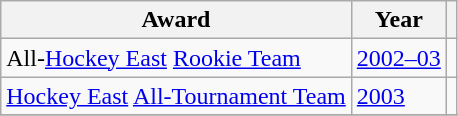<table class="wikitable">
<tr>
<th>Award</th>
<th>Year</th>
<th></th>
</tr>
<tr>
<td>All-<a href='#'>Hockey East</a> <a href='#'>Rookie Team</a></td>
<td><a href='#'>2002–03</a></td>
<td></td>
</tr>
<tr>
<td><a href='#'>Hockey East</a> <a href='#'>All-Tournament Team</a></td>
<td><a href='#'>2003</a></td>
<td></td>
</tr>
<tr>
</tr>
</table>
